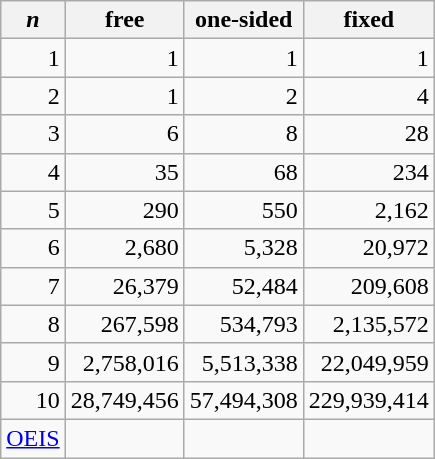<table class=wikitable>
<tr>
<th><em>n</em></th>
<th>free</th>
<th>one-sided</th>
<th>fixed</th>
</tr>
<tr align=right>
<td>1</td>
<td>1</td>
<td>1</td>
<td>1</td>
</tr>
<tr align=right>
<td>2</td>
<td>1</td>
<td>2</td>
<td>4</td>
</tr>
<tr align=right>
<td>3</td>
<td>6</td>
<td>8</td>
<td>28</td>
</tr>
<tr align=right>
<td>4</td>
<td>35</td>
<td>68</td>
<td>234</td>
</tr>
<tr align=right>
<td>5</td>
<td>290</td>
<td>550</td>
<td>2,162</td>
</tr>
<tr align=right>
<td>6</td>
<td>2,680</td>
<td>5,328</td>
<td>20,972</td>
</tr>
<tr align=right>
<td>7</td>
<td>26,379</td>
<td>52,484</td>
<td>209,608</td>
</tr>
<tr align=right>
<td>8</td>
<td>267,598</td>
<td>534,793</td>
<td>2,135,572</td>
</tr>
<tr align=right>
<td>9</td>
<td>2,758,016</td>
<td>5,513,338</td>
<td>22,049,959</td>
</tr>
<tr align=right>
<td>10</td>
<td>28,749,456</td>
<td>57,494,308</td>
<td>229,939,414</td>
</tr>
<tr align=right>
<td><a href='#'>OEIS</a></td>
<td></td>
<td></td>
<td></td>
</tr>
</table>
